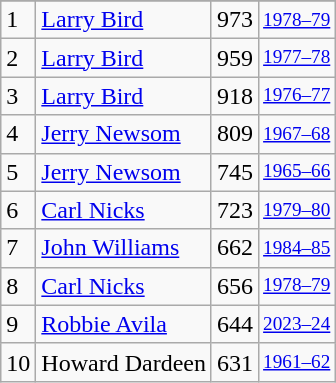<table class="wikitable">
<tr>
</tr>
<tr>
<td>1</td>
<td><a href='#'>Larry Bird</a></td>
<td>973</td>
<td style="font-size:80%;"><a href='#'>1978–79</a></td>
</tr>
<tr>
<td>2</td>
<td><a href='#'>Larry Bird</a></td>
<td>959</td>
<td style="font-size:80%;"><a href='#'>1977–78</a></td>
</tr>
<tr>
<td>3</td>
<td><a href='#'>Larry Bird</a></td>
<td>918</td>
<td style="font-size:80%;"><a href='#'>1976–77</a></td>
</tr>
<tr>
<td>4</td>
<td><a href='#'>Jerry Newsom</a></td>
<td>809</td>
<td style="font-size:80%;"><a href='#'>1967–68</a></td>
</tr>
<tr>
<td>5</td>
<td><a href='#'>Jerry Newsom</a></td>
<td>745</td>
<td style="font-size:80%;"><a href='#'>1965–66</a></td>
</tr>
<tr>
<td>6</td>
<td><a href='#'>Carl Nicks</a></td>
<td>723</td>
<td style="font-size:80%;"><a href='#'>1979–80</a></td>
</tr>
<tr>
<td>7</td>
<td><a href='#'>John Williams</a></td>
<td>662</td>
<td style="font-size:80%;"><a href='#'>1984–85</a></td>
</tr>
<tr>
<td>8</td>
<td><a href='#'>Carl Nicks</a></td>
<td>656</td>
<td style="font-size:80%;"><a href='#'>1978–79</a></td>
</tr>
<tr>
<td>9</td>
<td><a href='#'>Robbie Avila</a></td>
<td>644</td>
<td style="font-size:80%;"><a href='#'>2023–24</a></td>
</tr>
<tr>
<td>10</td>
<td>Howard Dardeen</td>
<td>631</td>
<td style="font-size:80%;"><a href='#'>1961–62</a></td>
</tr>
</table>
